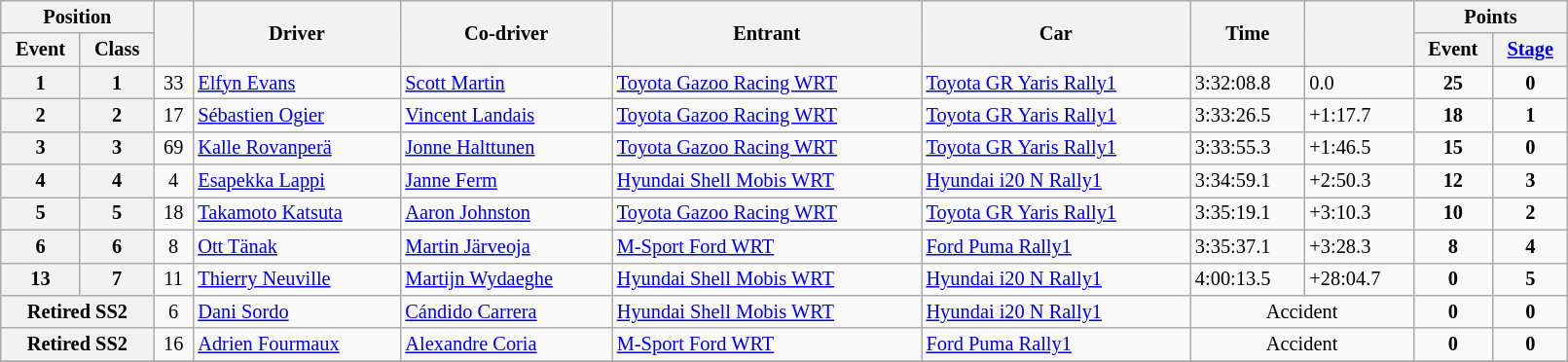<table class="wikitable" width=85% style="font-size: 85%;">
<tr>
<th colspan="2">Position</th>
<th rowspan="2"></th>
<th rowspan="2">Driver</th>
<th rowspan="2">Co-driver</th>
<th rowspan="2">Entrant</th>
<th rowspan="2">Car</th>
<th rowspan="2">Time</th>
<th rowspan="2"></th>
<th colspan="2">Points</th>
</tr>
<tr>
<th>Event</th>
<th>Class</th>
<th>Event</th>
<th><a href='#'>Stage</a></th>
</tr>
<tr>
<th>1</th>
<th>1</th>
<td align="center">33</td>
<td><a href='#'>Elfyn Evans</a></td>
<td><a href='#'>Scott Martin</a></td>
<td><a href='#'>Toyota Gazoo Racing WRT</a></td>
<td><a href='#'>Toyota GR Yaris Rally1</a></td>
<td>3:32:08.8</td>
<td>0.0</td>
<td align="center"><strong>25</strong></td>
<td align="center"><strong>0</strong></td>
</tr>
<tr>
<th>2</th>
<th>2</th>
<td align="center">17</td>
<td><a href='#'>Sébastien Ogier</a></td>
<td><a href='#'>Vincent Landais</a></td>
<td><a href='#'>Toyota Gazoo Racing WRT</a></td>
<td><a href='#'>Toyota GR Yaris Rally1</a></td>
<td>3:33:26.5</td>
<td>+1:17.7</td>
<td align="center"><strong>18</strong></td>
<td align="center"><strong>1</strong></td>
</tr>
<tr>
<th>3</th>
<th>3</th>
<td align="center">69</td>
<td><a href='#'>Kalle Rovanperä</a></td>
<td><a href='#'>Jonne Halttunen</a></td>
<td><a href='#'>Toyota Gazoo Racing WRT</a></td>
<td><a href='#'>Toyota GR Yaris Rally1</a></td>
<td>3:33:55.3</td>
<td>+1:46.5</td>
<td align="center"><strong>15</strong></td>
<td align="center"><strong>0</strong></td>
</tr>
<tr>
<th>4</th>
<th>4</th>
<td align="center">4</td>
<td><a href='#'>Esapekka Lappi</a></td>
<td><a href='#'>Janne Ferm</a></td>
<td><a href='#'>Hyundai Shell Mobis WRT</a></td>
<td><a href='#'>Hyundai i20 N Rally1</a></td>
<td>3:34:59.1</td>
<td>+2:50.3</td>
<td align="center"><strong>12</strong></td>
<td align="center"><strong>3</strong></td>
</tr>
<tr>
<th>5</th>
<th>5</th>
<td align="center">18</td>
<td><a href='#'>Takamoto Katsuta</a></td>
<td><a href='#'>Aaron Johnston</a></td>
<td><a href='#'>Toyota Gazoo Racing WRT</a></td>
<td><a href='#'>Toyota GR Yaris Rally1</a></td>
<td>3:35:19.1</td>
<td>+3:10.3</td>
<td align="center"><strong>10</strong></td>
<td align="center"><strong>2</strong></td>
</tr>
<tr>
<th>6</th>
<th>6</th>
<td align="center">8</td>
<td><a href='#'>Ott Tänak</a></td>
<td><a href='#'>Martin Järveoja</a></td>
<td><a href='#'>M-Sport Ford WRT</a></td>
<td><a href='#'>Ford Puma Rally1</a></td>
<td>3:35:37.1</td>
<td>+3:28.3</td>
<td align="center"><strong>8</strong></td>
<td align="center"><strong>4</strong></td>
</tr>
<tr>
<th>13</th>
<th>7</th>
<td align="center">11</td>
<td><a href='#'>Thierry Neuville</a></td>
<td><a href='#'>Martijn Wydaeghe</a></td>
<td><a href='#'>Hyundai Shell Mobis WRT</a></td>
<td><a href='#'>Hyundai i20 N Rally1</a></td>
<td>4:00:13.5</td>
<td>+28:04.7</td>
<td align="center"><strong>0</strong></td>
<td align="center"><strong>5</strong></td>
</tr>
<tr>
<th colspan="2">Retired SS2</th>
<td align="center">6</td>
<td><a href='#'>Dani Sordo</a></td>
<td><a href='#'>Cándido Carrera</a></td>
<td><a href='#'>Hyundai Shell Mobis WRT</a></td>
<td><a href='#'>Hyundai i20 N Rally1</a></td>
<td align="center" colspan="2">Accident</td>
<td align="center"><strong>0</strong></td>
<td align="center"><strong>0</strong></td>
</tr>
<tr>
<th colspan="2">Retired SS2</th>
<td align="center">16</td>
<td><a href='#'>Adrien Fourmaux</a></td>
<td><a href='#'>Alexandre Coria</a></td>
<td><a href='#'>M-Sport Ford WRT</a></td>
<td><a href='#'>Ford Puma Rally1</a></td>
<td align="center" colspan="2">Accident</td>
<td align="center"><strong>0</strong></td>
<td align="center"><strong>0</strong></td>
</tr>
<tr>
</tr>
</table>
